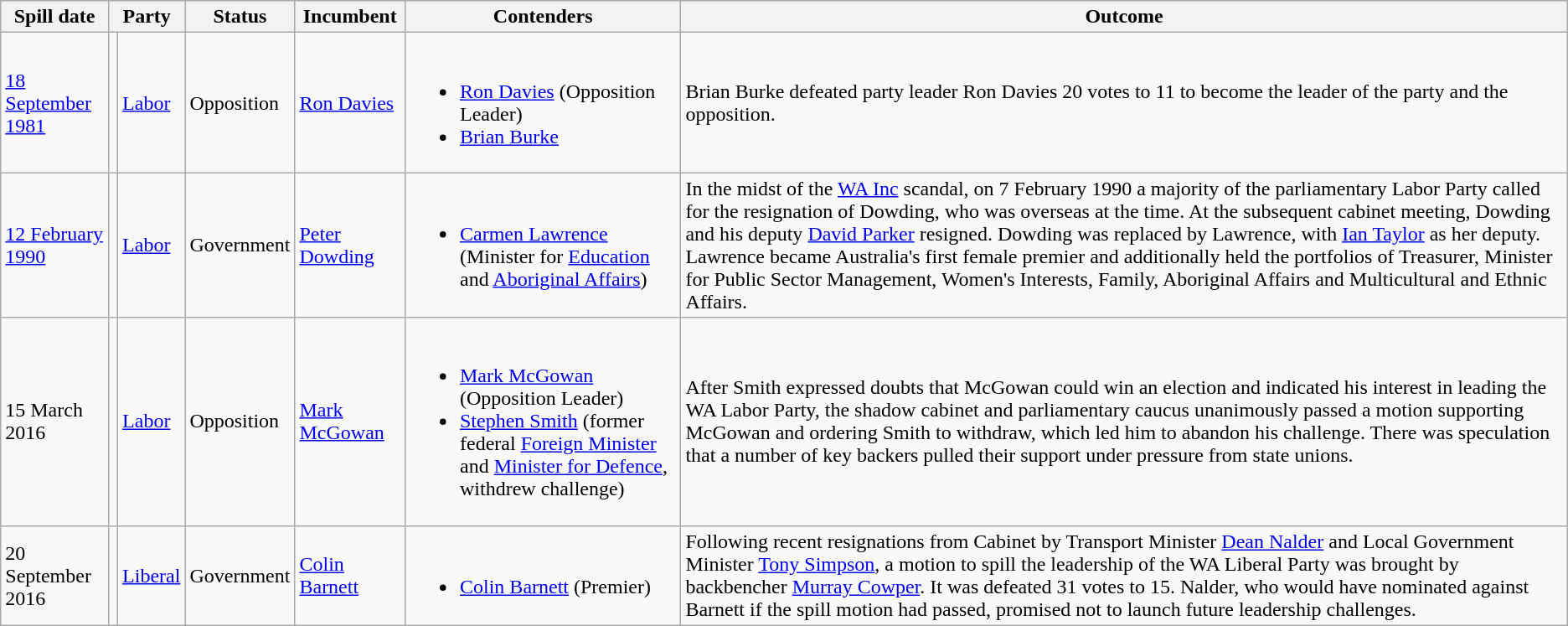<table class="wikitable">
<tr>
<th>Spill date</th>
<th colspan="2">Party</th>
<th>Status</th>
<th>Incumbent</th>
<th>Contenders</th>
<th>Outcome</th>
</tr>
<tr>
<td><a href='#'>18 September 1981</a></td>
<td></td>
<td><a href='#'>Labor</a></td>
<td>Opposition</td>
<td><a href='#'>Ron Davies</a></td>
<td><br><ul><li><a href='#'>Ron Davies</a> (Opposition Leader)</li><li><a href='#'>Brian Burke</a></li></ul></td>
<td>Brian Burke defeated party leader Ron Davies 20 votes to 11 to become the leader of the party and the opposition.</td>
</tr>
<tr>
<td><a href='#'>12 February 1990</a></td>
<td></td>
<td><a href='#'>Labor</a></td>
<td>Government</td>
<td><a href='#'>Peter Dowding</a></td>
<td><br><ul><li><a href='#'>Carmen Lawrence</a> (Minister for <a href='#'>Education</a> and <a href='#'>Aboriginal Affairs</a>)</li></ul></td>
<td>In the midst of the <a href='#'>WA Inc</a> scandal, on 7 February 1990 a majority of the parliamentary Labor Party called for the resignation of Dowding, who was overseas at the time. At the subsequent cabinet meeting, Dowding and his deputy <a href='#'>David Parker</a> resigned. Dowding was replaced by Lawrence, with <a href='#'>Ian Taylor</a> as her deputy. Lawrence became Australia's first female premier and additionally held the portfolios of Treasurer, Minister for Public Sector Management, Women's Interests, Family, Aboriginal Affairs and Multicultural and Ethnic Affairs.</td>
</tr>
<tr>
<td>15 March 2016</td>
<td></td>
<td><a href='#'>Labor</a></td>
<td>Opposition</td>
<td><a href='#'>Mark McGowan</a></td>
<td><br><ul><li><a href='#'>Mark McGowan</a> (Opposition Leader)</li><li><a href='#'>Stephen Smith</a> (former federal <a href='#'>Foreign Minister</a> and <a href='#'>Minister for Defence</a>, withdrew challenge)</li></ul></td>
<td>After Smith expressed doubts that McGowan could win an election and indicated his interest in leading the WA Labor Party, the shadow cabinet and parliamentary caucus unanimously passed a motion supporting McGowan and ordering Smith to withdraw, which led him to abandon his challenge. There was speculation that a number of key backers pulled their support under pressure from state unions.</td>
</tr>
<tr>
<td>20 September 2016</td>
<td></td>
<td><a href='#'>Liberal</a></td>
<td>Government</td>
<td><a href='#'>Colin Barnett</a></td>
<td><br><ul><li><a href='#'>Colin Barnett</a> (Premier)</li></ul></td>
<td>Following recent resignations from Cabinet by Transport Minister <a href='#'>Dean Nalder</a> and Local Government Minister <a href='#'>Tony Simpson</a>, a motion to spill the leadership of the WA Liberal Party was brought by backbencher <a href='#'>Murray Cowper</a>. It was defeated 31 votes to 15. Nalder, who would have nominated against Barnett if the spill motion had passed, promised not to launch future leadership challenges.</td>
</tr>
</table>
